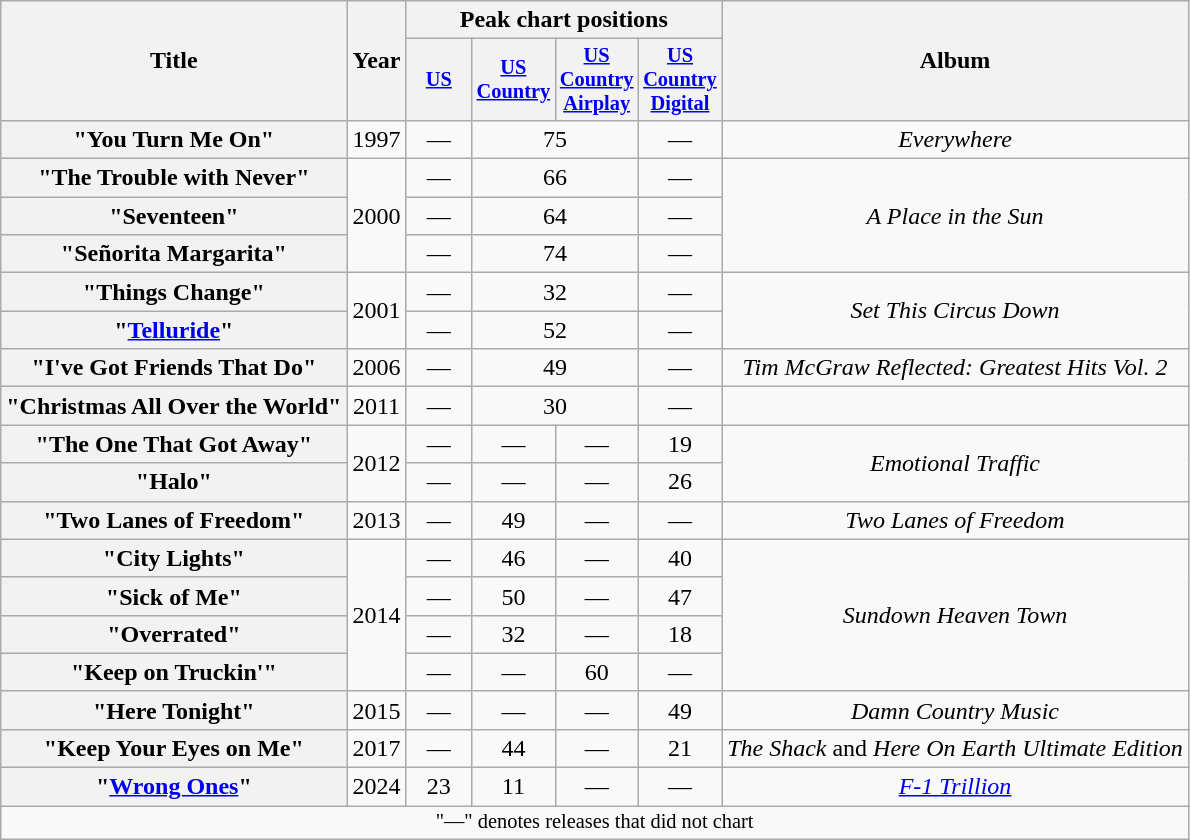<table class="wikitable plainrowheaders" style="text-align:center;">
<tr>
<th scope="col" rowspan="2">Title</th>
<th scope="col" rowspan="2">Year</th>
<th scope="col" colspan="4">Peak chart positions</th>
<th scope="col" rowspan="2">Album</th>
</tr>
<tr>
<th scope="col" style="width:2.75em;font-size:85%;"><a href='#'>US</a><br></th>
<th scope="col" style="width:2.75em;font-size:85%;"><a href='#'>US<br>Country</a><br></th>
<th scope="col" style="width:2.75em;font-size:85%;"><a href='#'>US<br>Country Airplay</a><br></th>
<th scope="col" style="width:2.75em;font-size:85%;"><a href='#'>US Country Digital</a><br></th>
</tr>
<tr>
<th scope="row">"You Turn Me On"</th>
<td>1997</td>
<td>—</td>
<td colspan="2">75</td>
<td>—</td>
<td><em>Everywhere</em></td>
</tr>
<tr>
<th scope="row">"The Trouble with Never"</th>
<td rowspan="3">2000</td>
<td>—</td>
<td colspan="2">66</td>
<td>—</td>
<td rowspan="3"><em>A Place in the Sun</em></td>
</tr>
<tr>
<th scope="row">"Seventeen"</th>
<td>—</td>
<td colspan="2">64</td>
<td>—</td>
</tr>
<tr>
<th scope="row">"Señorita Margarita"</th>
<td>—</td>
<td colspan="2">74</td>
<td>—</td>
</tr>
<tr>
<th scope="row">"Things Change"</th>
<td rowspan="2">2001</td>
<td>—</td>
<td colspan="2">32</td>
<td>—</td>
<td rowspan="2"><em>Set This Circus Down</em></td>
</tr>
<tr>
<th scope="row">"<a href='#'>Telluride</a>"</th>
<td>—</td>
<td colspan="2">52</td>
<td>—</td>
</tr>
<tr>
<th scope="row">"I've Got Friends That Do"</th>
<td>2006</td>
<td>—</td>
<td colspan="2">49</td>
<td>—</td>
<td><em>Tim McGraw Reflected: Greatest Hits Vol. 2</em></td>
</tr>
<tr>
<th scope="row">"Christmas All Over the World"</th>
<td>2011</td>
<td>—</td>
<td colspan="2">30</td>
<td>—</td>
<td></td>
</tr>
<tr>
<th scope="row">"The One That Got Away"</th>
<td rowspan="2">2012</td>
<td>—</td>
<td>—</td>
<td>—</td>
<td>19</td>
<td rowspan="2"><em>Emotional Traffic</em></td>
</tr>
<tr>
<th scope="row">"Halo"</th>
<td>—</td>
<td>—</td>
<td>—</td>
<td>26</td>
</tr>
<tr>
<th scope="row">"Two Lanes of Freedom"</th>
<td>2013</td>
<td>—</td>
<td>49</td>
<td>—</td>
<td>—</td>
<td><em>Two Lanes of Freedom</em></td>
</tr>
<tr>
<th scope="row">"City Lights"</th>
<td rowspan="4">2014</td>
<td>—</td>
<td>46</td>
<td>—</td>
<td>40</td>
<td rowspan="4"><em>Sundown Heaven Town</em></td>
</tr>
<tr>
<th scope="row">"Sick of Me"</th>
<td>—</td>
<td>50</td>
<td>—</td>
<td>47</td>
</tr>
<tr>
<th scope="row">"Overrated"</th>
<td>—</td>
<td>32</td>
<td>—</td>
<td>18</td>
</tr>
<tr>
<th scope="row">"Keep on Truckin'"</th>
<td>—</td>
<td>—</td>
<td>60</td>
<td>—</td>
</tr>
<tr>
<th scope="row">"Here Tonight"<br></th>
<td>2015</td>
<td>—</td>
<td>—</td>
<td>—</td>
<td>49</td>
<td><em>Damn Country Music</em></td>
</tr>
<tr>
<th scope="row">"Keep Your Eyes on Me"<br></th>
<td>2017</td>
<td>—</td>
<td>44</td>
<td>—</td>
<td>21</td>
<td><em>The Shack</em> and <em>Here On Earth Ultimate Edition</em></td>
</tr>
<tr>
<th scope="row">"<a href='#'>Wrong Ones</a>"<br></th>
<td>2024</td>
<td>23</td>
<td>11</td>
<td>—</td>
<td>—</td>
<td><em><a href='#'>F-1 Trillion</a></em></td>
</tr>
<tr>
<td colspan="9" style="font-size:85%">"—" denotes releases that did not chart</td>
</tr>
</table>
